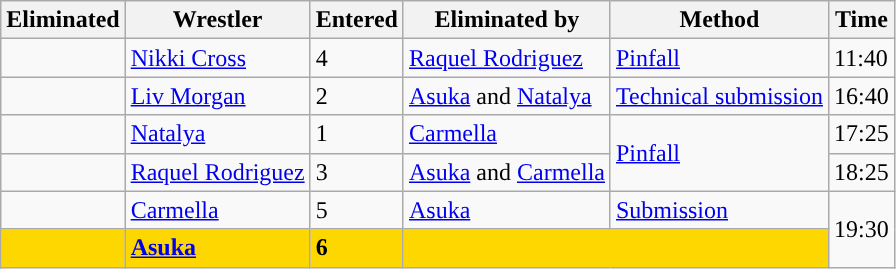<table class="wikitable sortable">
<tr>
<th>Eliminated</th>
<th>Wrestler</th>
<th>Entered</th>
<th>Eliminated by</th>
<th>Method</th>
<th>Time</th>
</tr>
<tr>
<td></td>
<td><a href='#'>Nikki Cross</a></td>
<td>4</td>
<td><a href='#'>Raquel Rodriguez</a></td>
<td><a href='#'>Pinfall</a></td>
<td>11:40</td>
</tr>
<tr>
<td></td>
<td><a href='#'>Liv Morgan</a></td>
<td>2</td>
<td><a href='#'>Asuka</a> and <a href='#'>Natalya</a></td>
<td><a href='#'>Technical submission</a></td>
<td>16:40</td>
</tr>
<tr>
<td></td>
<td><a href='#'>Natalya</a></td>
<td>1</td>
<td><a href='#'>Carmella</a></td>
<td rowspan=2><a href='#'>Pinfall</a></td>
<td>17:25</td>
</tr>
<tr>
<td></td>
<td><a href='#'>Raquel Rodriguez</a></td>
<td>3</td>
<td><a href='#'>Asuka</a> and <a href='#'>Carmella</a></td>
<td>18:25</td>
</tr>
<tr>
<td></td>
<td><a href='#'>Carmella</a></td>
<td>5</td>
<td><a href='#'>Asuka</a></td>
<td><a href='#'>Submission</a></td>
<td rowspan=2>19:30</td>
</tr>
<tr style="background: gold">
<td></td>
<td><strong><a href='#'>Asuka</a></strong></td>
<td><strong>6</strong></td>
<td colspan="2"></td>
</tr>
</table>
